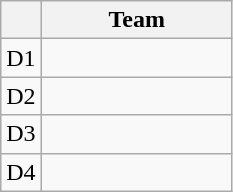<table class="wikitable" style="display:inline-table;">
<tr>
<th></th>
<th width=120>Team</th>
</tr>
<tr>
<td align=center>D1</td>
<td></td>
</tr>
<tr>
<td align=center>D2</td>
<td></td>
</tr>
<tr>
<td align=center>D3</td>
<td></td>
</tr>
<tr>
<td align=center>D4</td>
<td></td>
</tr>
</table>
